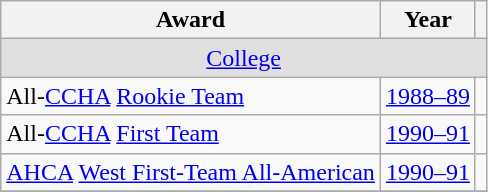<table class="wikitable">
<tr>
<th>Award</th>
<th>Year</th>
<th></th>
</tr>
<tr ALIGN="center" bgcolor="#e0e0e0">
<td colspan="3"><a href='#'>College</a></td>
</tr>
<tr>
<td>All-<a href='#'>CCHA</a> <a href='#'>Rookie Team</a></td>
<td><a href='#'>1988–89</a></td>
<td></td>
</tr>
<tr>
<td>All-<a href='#'>CCHA</a> <a href='#'>First Team</a></td>
<td><a href='#'>1990–91</a></td>
<td></td>
</tr>
<tr>
<td><a href='#'>AHCA</a> <a href='#'>West First-Team All-American</a></td>
<td><a href='#'>1990–91</a></td>
<td></td>
</tr>
<tr>
</tr>
</table>
